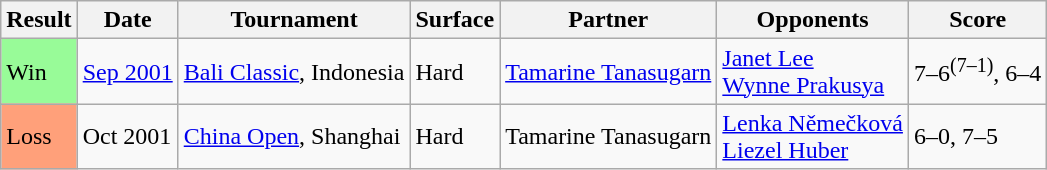<table class="sortable wikitable">
<tr>
<th>Result</th>
<th>Date</th>
<th>Tournament</th>
<th>Surface</th>
<th>Partner</th>
<th>Opponents</th>
<th class="unsortable">Score</th>
</tr>
<tr>
<td style="background:#98fb98;">Win</td>
<td><a href='#'>Sep 2001</a></td>
<td><a href='#'>Bali Classic</a>, Indonesia</td>
<td>Hard</td>
<td> <a href='#'>Tamarine Tanasugarn</a></td>
<td> <a href='#'>Janet Lee</a> <br>  <a href='#'>Wynne Prakusya</a></td>
<td>7–6<sup>(7–1)</sup>, 6–4</td>
</tr>
<tr>
<td style="background:#ffa07a;">Loss</td>
<td>Oct 2001</td>
<td><a href='#'>China Open</a>, Shanghai</td>
<td>Hard</td>
<td> Tamarine Tanasugarn</td>
<td> <a href='#'>Lenka Němečková</a> <br>  <a href='#'>Liezel Huber</a></td>
<td>6–0, 7–5</td>
</tr>
</table>
